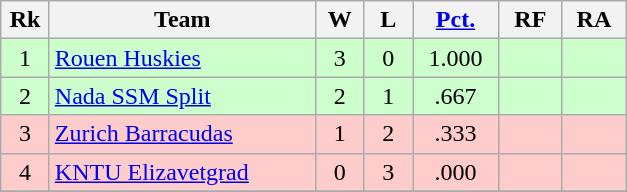<table class="wikitable" style="text-align:center">
<tr>
<th width="25">Rk</th>
<th width="170">Team</th>
<th width="25">W</th>
<th width="25">L</th>
<th width="50"><a href='#'>Pct.</a></th>
<th width="35">RF</th>
<th width="35">RA</th>
</tr>
<tr style="background-color:#ccffcc;">
<td>1</td>
<td style="text-align:left;"> <a href='#'>Rouen Huskies</a></td>
<td>3</td>
<td>0</td>
<td>1.000</td>
<td></td>
<td></td>
</tr>
<tr style="background-color:#ccffcc;">
<td>2</td>
<td style="text-align:left;"> <a href='#'>Nada SSM Split</a></td>
<td>2</td>
<td>1</td>
<td>.667</td>
<td></td>
<td></td>
</tr>
<tr style="background-color:#ffcccc;">
<td>3</td>
<td style="text-align:left;"> <a href='#'>Zurich Barracudas</a></td>
<td>1</td>
<td>2</td>
<td>.333</td>
<td></td>
<td></td>
</tr>
<tr style="background-color:#ffcccc;">
<td>4</td>
<td style="text-align:left;"> <a href='#'>KNTU Elizavetgrad</a></td>
<td>0</td>
<td>3</td>
<td>.000</td>
<td></td>
<td></td>
</tr>
<tr style="background-color:#ffcccc;">
</tr>
</table>
